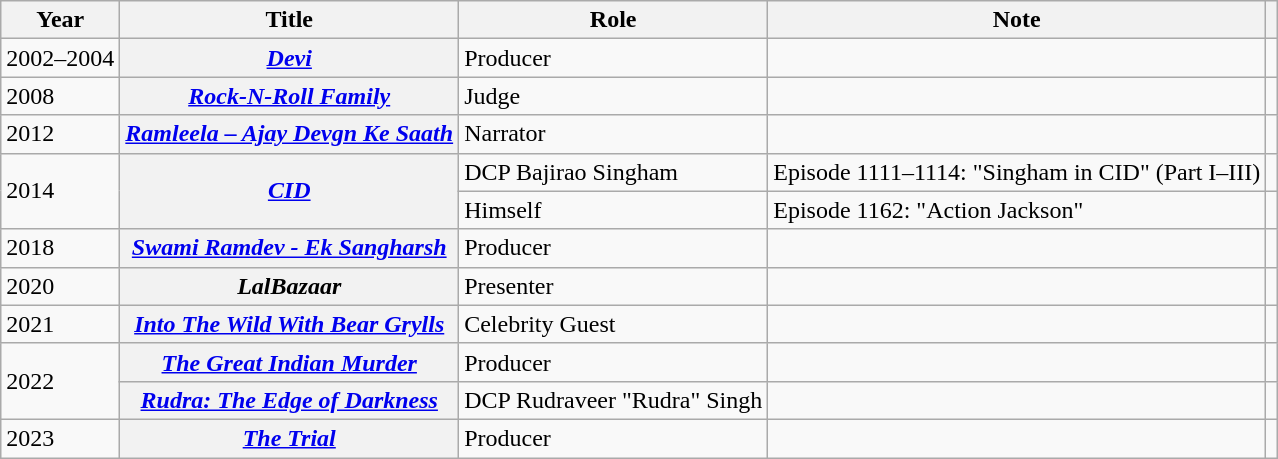<table class="wikitable sortable plainrowheaders">
<tr>
<th scope="col">Year</th>
<th scope="col">Title</th>
<th scope="col" class="unsortable">Role</th>
<th>Note</th>
<th scope="col" class="unsortable"></th>
</tr>
<tr>
<td>2002–2004</td>
<th scope="row"><em><a href='#'>Devi</a></em></th>
<td>Producer</td>
<td></td>
<td style="text-align:center;"></td>
</tr>
<tr>
<td>2008</td>
<th scope="row"><em><a href='#'>Rock-N-Roll Family</a></em></th>
<td>Judge</td>
<td></td>
<td style="text-align:center;"></td>
</tr>
<tr>
<td>2012</td>
<th scope="row"><em><a href='#'>Ramleela&nbsp;– Ajay Devgn Ke Saath</a></em></th>
<td>Narrator</td>
<td></td>
<td style="text-align:center;"></td>
</tr>
<tr>
<td rowspan="2">2014</td>
<th rowspan="2" scope="row"><em><a href='#'>CID</a></em></th>
<td>DCP Bajirao Singham</td>
<td>Episode 1111<em>–</em>1114: "Singham in CID" (Part I<em>–</em>III)</td>
<td></td>
</tr>
<tr>
<td>Himself</td>
<td>Episode 1162: "Action Jackson"</td>
<td></td>
</tr>
<tr>
<td>2018</td>
<th scope="row"><em><a href='#'>Swami Ramdev - Ek Sangharsh</a></em></th>
<td>Producer</td>
<td></td>
<td style="text-align:center;"></td>
</tr>
<tr>
<td>2020</td>
<th scope="row"><em>LalBazaar</em></th>
<td>Presenter</td>
<td></td>
<td style="text-align:center;"></td>
</tr>
<tr>
<td>2021</td>
<th scope="row"><em><a href='#'>Into The Wild With Bear Grylls</a></em></th>
<td>Celebrity Guest</td>
<td></td>
<td style="text-align:center;"></td>
</tr>
<tr>
<td rowspan="2">2022</td>
<th scope="row"><em><a href='#'>The Great Indian Murder</a></em></th>
<td>Producer</td>
<td></td>
<td style="text-align:center;"></td>
</tr>
<tr>
<th scope="row"><em><a href='#'>Rudra: The Edge of Darkness</a></em></th>
<td>DCP Rudraveer "Rudra" Singh</td>
<td></td>
<td style="text-align:center;"></td>
</tr>
<tr>
<td>2023</td>
<th scope="row"><em><a href='#'>The Trial</a></em></th>
<td>Producer</td>
<td></td>
<td style="text-align:center;"></td>
</tr>
</table>
